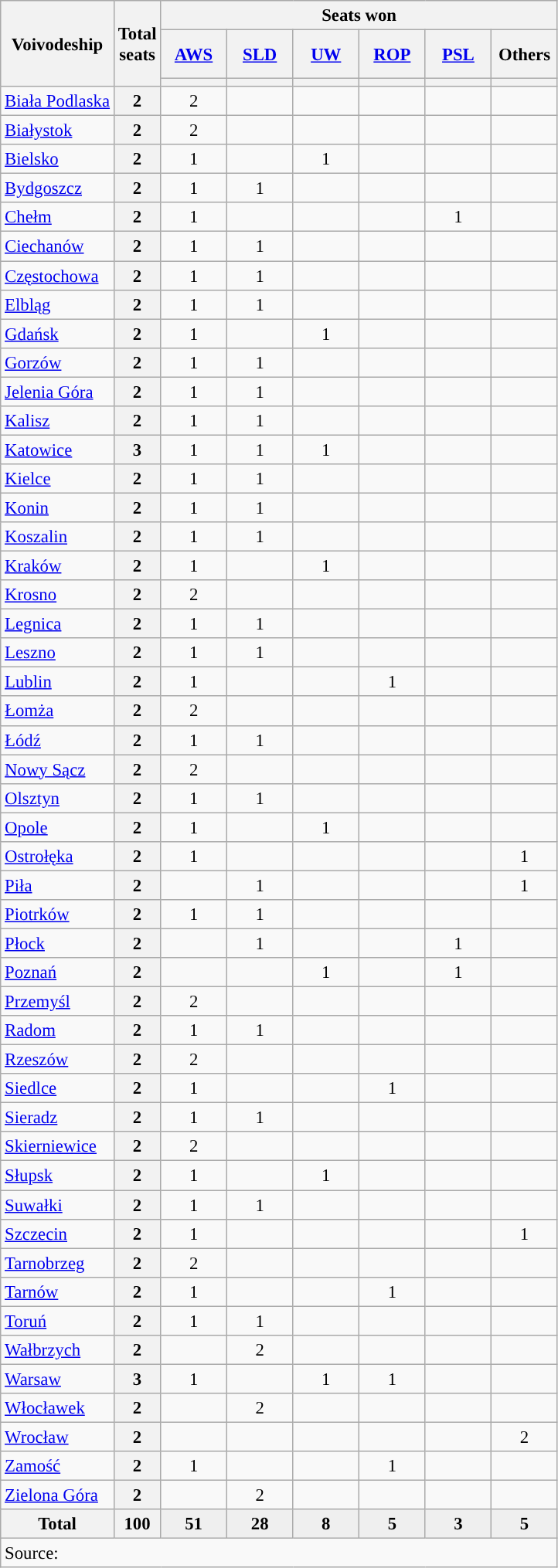<table class="wikitable" style="text-align:center; font-size:95%">
<tr>
<th rowspan="3">Voivodeship</th>
<th rowspan="3" style="width:25px;">Total seats</th>
<th colspan="6">Seats won</th>
</tr>
<tr style="height:42px; text-align:center; background-color:#E9E9E9;">
<th style="width:50px;"><a href='#'>AWS</a></th>
<th style="width:50px;"><a href='#'>SLD</a></th>
<th style="width:50px;"><a href='#'>UW</a></th>
<th style="width:50px;"><a href='#'>ROP</a></th>
<th style="width:50px;"><a href='#'>PSL</a></th>
<th style="width:50px;">Others</th>
</tr>
<tr>
<th style="background:"></th>
<th style="background:"></th>
<th style="background:"></th>
<th style="background:"></th>
<th style="background:"></th>
<th style="background:"></th>
</tr>
<tr>
<td align="left"><a href='#'>Biała Podlaska</a></td>
<th>2</th>
<td>2</td>
<td></td>
<td></td>
<td></td>
<td></td>
<td></td>
</tr>
<tr>
<td align="left"><a href='#'>Białystok</a></td>
<th>2</th>
<td>2</td>
<td></td>
<td></td>
<td></td>
<td></td>
<td></td>
</tr>
<tr>
<td align="left"><a href='#'>Bielsko</a></td>
<th>2</th>
<td>1</td>
<td></td>
<td>1</td>
<td></td>
<td></td>
<td></td>
</tr>
<tr>
<td align="left"><a href='#'>Bydgoszcz</a></td>
<th>2</th>
<td>1</td>
<td>1</td>
<td></td>
<td></td>
<td></td>
<td></td>
</tr>
<tr>
<td align="left"><a href='#'>Chełm</a></td>
<th>2</th>
<td>1</td>
<td></td>
<td></td>
<td></td>
<td>1</td>
<td></td>
</tr>
<tr>
<td align="left"><a href='#'>Ciechanów</a></td>
<th>2</th>
<td>1</td>
<td>1</td>
<td></td>
<td></td>
<td></td>
<td></td>
</tr>
<tr>
<td align="left"><a href='#'>Częstochowa</a></td>
<th>2</th>
<td>1</td>
<td>1</td>
<td></td>
<td></td>
<td></td>
<td></td>
</tr>
<tr>
<td align="left"><a href='#'>Elbląg</a></td>
<th>2</th>
<td>1</td>
<td>1</td>
<td></td>
<td></td>
<td></td>
<td></td>
</tr>
<tr>
<td align="left"><a href='#'>Gdańsk</a></td>
<th>2</th>
<td>1</td>
<td></td>
<td>1</td>
<td></td>
<td></td>
<td></td>
</tr>
<tr>
<td align="left"><a href='#'>Gorzów</a></td>
<th>2</th>
<td>1</td>
<td>1</td>
<td></td>
<td></td>
<td></td>
<td></td>
</tr>
<tr>
<td align="left"><a href='#'>Jelenia Góra</a></td>
<th>2</th>
<td>1</td>
<td>1</td>
<td></td>
<td></td>
<td></td>
<td></td>
</tr>
<tr>
<td align="left"><a href='#'>Kalisz</a></td>
<th>2</th>
<td>1</td>
<td>1</td>
<td></td>
<td></td>
<td></td>
<td></td>
</tr>
<tr>
<td align="left"><a href='#'>Katowice</a></td>
<th>3</th>
<td>1</td>
<td>1</td>
<td>1</td>
<td></td>
<td></td>
<td></td>
</tr>
<tr>
<td align="left"><a href='#'>Kielce</a></td>
<th>2</th>
<td>1</td>
<td>1</td>
<td></td>
<td></td>
<td></td>
<td></td>
</tr>
<tr>
<td align="left"><a href='#'>Konin</a></td>
<th>2</th>
<td>1</td>
<td>1</td>
<td></td>
<td></td>
<td></td>
<td></td>
</tr>
<tr>
<td align="left"><a href='#'>Koszalin</a></td>
<th>2</th>
<td>1</td>
<td>1</td>
<td></td>
<td></td>
<td></td>
<td></td>
</tr>
<tr>
<td align="left"><a href='#'>Kraków</a></td>
<th>2</th>
<td>1</td>
<td></td>
<td>1</td>
<td></td>
<td></td>
<td></td>
</tr>
<tr>
<td align="left"><a href='#'>Krosno</a></td>
<th>2</th>
<td>2</td>
<td></td>
<td></td>
<td></td>
<td></td>
<td></td>
</tr>
<tr>
<td align="left"><a href='#'>Legnica</a></td>
<th>2</th>
<td>1</td>
<td>1</td>
<td></td>
<td></td>
<td></td>
<td></td>
</tr>
<tr>
<td align="left"><a href='#'>Leszno</a></td>
<th>2</th>
<td>1</td>
<td>1</td>
<td></td>
<td></td>
<td></td>
<td></td>
</tr>
<tr>
<td align="left"><a href='#'>Lublin</a></td>
<th>2</th>
<td>1</td>
<td></td>
<td></td>
<td>1</td>
<td></td>
<td></td>
</tr>
<tr>
<td align="left"><a href='#'>Łomża</a></td>
<th>2</th>
<td>2</td>
<td></td>
<td></td>
<td></td>
<td></td>
<td></td>
</tr>
<tr>
<td align="left"><a href='#'>Łódź</a></td>
<th>2</th>
<td>1</td>
<td>1</td>
<td></td>
<td></td>
<td></td>
<td></td>
</tr>
<tr>
<td align="left"><a href='#'>Nowy Sącz</a></td>
<th>2</th>
<td>2</td>
<td></td>
<td></td>
<td></td>
<td></td>
<td></td>
</tr>
<tr>
<td align="left"><a href='#'>Olsztyn</a></td>
<th>2</th>
<td>1</td>
<td>1</td>
<td></td>
<td></td>
<td></td>
<td></td>
</tr>
<tr>
<td align="left"><a href='#'>Opole</a></td>
<th>2</th>
<td>1</td>
<td></td>
<td>1</td>
<td></td>
<td></td>
<td></td>
</tr>
<tr>
<td align="left"><a href='#'>Ostrołęka</a></td>
<th>2</th>
<td>1</td>
<td></td>
<td></td>
<td></td>
<td></td>
<td>1</td>
</tr>
<tr>
<td align="left"><a href='#'>Piła</a></td>
<th>2</th>
<td></td>
<td>1</td>
<td></td>
<td></td>
<td></td>
<td>1</td>
</tr>
<tr>
<td align="left"><a href='#'>Piotrków</a></td>
<th>2</th>
<td>1</td>
<td>1</td>
<td></td>
<td></td>
<td></td>
<td></td>
</tr>
<tr>
<td align="left"><a href='#'>Płock</a></td>
<th>2</th>
<td></td>
<td>1</td>
<td></td>
<td></td>
<td>1</td>
<td></td>
</tr>
<tr>
<td align="left"><a href='#'>Poznań</a></td>
<th>2</th>
<td></td>
<td></td>
<td>1</td>
<td></td>
<td>1</td>
<td></td>
</tr>
<tr>
<td align="left"><a href='#'>Przemyśl</a></td>
<th>2</th>
<td>2</td>
<td></td>
<td></td>
<td></td>
<td></td>
<td></td>
</tr>
<tr>
<td align="left"><a href='#'>Radom</a></td>
<th>2</th>
<td>1</td>
<td>1</td>
<td></td>
<td></td>
<td></td>
<td></td>
</tr>
<tr>
<td align="left"><a href='#'>Rzeszów</a></td>
<th>2</th>
<td>2</td>
<td></td>
<td></td>
<td></td>
<td></td>
<td></td>
</tr>
<tr>
<td align="left"><a href='#'>Siedlce</a></td>
<th>2</th>
<td>1</td>
<td></td>
<td></td>
<td>1</td>
<td></td>
<td></td>
</tr>
<tr>
<td align="left"><a href='#'>Sieradz</a></td>
<th>2</th>
<td>1</td>
<td>1</td>
<td></td>
<td></td>
<td></td>
<td></td>
</tr>
<tr>
<td align="left"><a href='#'>Skierniewice</a></td>
<th>2</th>
<td>2</td>
<td></td>
<td></td>
<td></td>
<td></td>
<td></td>
</tr>
<tr>
<td align="left"><a href='#'>Słupsk</a></td>
<th>2</th>
<td>1</td>
<td></td>
<td>1</td>
<td></td>
<td></td>
<td></td>
</tr>
<tr>
<td align="left"><a href='#'>Suwałki</a></td>
<th>2</th>
<td>1</td>
<td>1</td>
<td></td>
<td></td>
<td></td>
<td></td>
</tr>
<tr>
<td align="left"><a href='#'>Szczecin</a></td>
<th>2</th>
<td>1</td>
<td></td>
<td></td>
<td></td>
<td></td>
<td>1</td>
</tr>
<tr>
<td align="left"><a href='#'>Tarnobrzeg</a></td>
<th>2</th>
<td>2</td>
<td></td>
<td></td>
<td></td>
<td></td>
<td></td>
</tr>
<tr>
<td align="left"><a href='#'>Tarnów</a></td>
<th>2</th>
<td>1</td>
<td></td>
<td></td>
<td>1</td>
<td></td>
<td></td>
</tr>
<tr>
<td align="left"><a href='#'>Toruń</a></td>
<th>2</th>
<td>1</td>
<td>1</td>
<td></td>
<td></td>
<td></td>
<td></td>
</tr>
<tr>
<td align="left"><a href='#'>Wałbrzych</a></td>
<th>2</th>
<td></td>
<td>2</td>
<td></td>
<td></td>
<td></td>
<td></td>
</tr>
<tr>
<td align="left"><a href='#'>Warsaw</a></td>
<th>3</th>
<td>1</td>
<td></td>
<td>1</td>
<td>1</td>
<td></td>
<td></td>
</tr>
<tr>
<td align="left"><a href='#'>Włocławek</a></td>
<th>2</th>
<td></td>
<td>2</td>
<td></td>
<td></td>
<td></td>
<td></td>
</tr>
<tr>
<td align="left"><a href='#'>Wrocław</a></td>
<th>2</th>
<td></td>
<td></td>
<td></td>
<td></td>
<td></td>
<td>2</td>
</tr>
<tr>
<td align="left"><a href='#'>Zamość</a></td>
<th>2</th>
<td>1</td>
<td></td>
<td></td>
<td>1</td>
<td></td>
<td></td>
</tr>
<tr>
<td align="left"><a href='#'>Zielona Góra</a></td>
<th>2</th>
<td></td>
<td>2</td>
<td></td>
<td></td>
<td></td>
<td></td>
</tr>
<tr style="background:#EFEFEF; font-weight:bold;">
<th align="center">Total</th>
<th>100</th>
<td>51</td>
<td>28</td>
<td>8</td>
<td>5</td>
<td>3</td>
<td>5</td>
</tr>
<tr>
<td colspan="8" align=left>Source: </td>
</tr>
</table>
